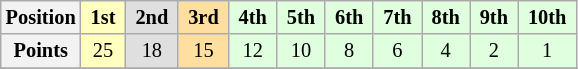<table class="wikitable" style="font-size:85%; text-align:center">
<tr>
<th>Position</th>
<td style="background:#ffffbf;"> <strong>1st</strong> </td>
<td style="background:#dfdfdf;"> <strong>2nd</strong> </td>
<td style="background:#ffdf9f;"> <strong>3rd</strong> </td>
<td style="background:#dfffdf;"> <strong>4th</strong> </td>
<td style="background:#dfffdf;"> <strong>5th</strong> </td>
<td style="background:#dfffdf;"> <strong>6th</strong> </td>
<td style="background:#dfffdf;"> <strong>7th</strong> </td>
<td style="background:#dfffdf;"> <strong>8th</strong> </td>
<td style="background:#dfffdf;"> <strong>9th</strong> </td>
<td style="background:#dfffdf;"> <strong>10th</strong> </td>
</tr>
<tr>
<th>Points</th>
<td style="background:#ffffbf;">25</td>
<td style="background:#dfdfdf;">18</td>
<td style="background:#ffdf9f;">15</td>
<td style="background:#dfffdf;">12</td>
<td style="background:#dfffdf;">10</td>
<td style="background:#dfffdf;">8</td>
<td style="background:#dfffdf;">6</td>
<td style="background:#dfffdf;">4</td>
<td style="background:#dfffdf;">2</td>
<td style="background:#dfffdf;">1</td>
</tr>
<tr>
</tr>
</table>
